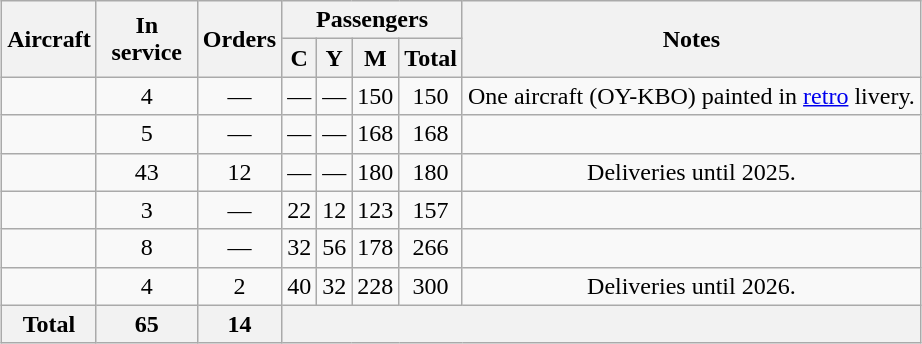<table class="wikitable" style="border-collapse:collapse; text-align:center; margin: 1em auto">
<tr>
<th rowspan="2">Aircraft</th>
<th rowspan="2" style="width:60px;">In service</th>
<th rowspan="2" style="width:25px;">Orders</th>
<th colspan="4">Passengers</th>
<th rowspan="2">Notes</th>
</tr>
<tr>
<th><abbr>C</abbr></th>
<th><abbr>Y</abbr></th>
<th><abbr>M</abbr></th>
<th>Total</th>
</tr>
<tr>
<td></td>
<td>4</td>
<td>—</td>
<td>—</td>
<td>—</td>
<td>150</td>
<td>150</td>
<td>One aircraft (OY-KBO) painted in <a href='#'>retro</a> livery.</td>
</tr>
<tr>
<td></td>
<td>5</td>
<td>—</td>
<td>—</td>
<td>—</td>
<td>168</td>
<td>168</td>
<td></td>
</tr>
<tr>
<td></td>
<td>43</td>
<td>12</td>
<td>—</td>
<td>—</td>
<td>180</td>
<td>180</td>
<td>Deliveries until 2025.</td>
</tr>
<tr>
<td></td>
<td>3</td>
<td>—</td>
<td>22</td>
<td>12</td>
<td>123</td>
<td>157</td>
<td></td>
</tr>
<tr>
<td></td>
<td>8</td>
<td>—</td>
<td>32</td>
<td>56</td>
<td>178</td>
<td>266</td>
<td></td>
</tr>
<tr>
<td></td>
<td>4</td>
<td>2</td>
<td>40</td>
<td>32</td>
<td>228</td>
<td>300</td>
<td>Deliveries until 2026.</td>
</tr>
<tr>
<th>Total</th>
<th>65</th>
<th>14</th>
<th colspan="5"></th>
</tr>
</table>
